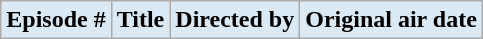<table class="wikitable plainrowheaders" >
<tr>
<th style="background:#dbe9f4; color:#000; text-align:center;">Episode #</th>
<th ! style="background:#dbe9f4; color:#000; text-align:center;">Title</th>
<th ! style="background:#dbe9f4; color:#000; text-align:center;">Directed by</th>
<th ! style="background:#dbe9f4; color:#000; text-align:center;">Original air date<br>




</th>
</tr>
</table>
